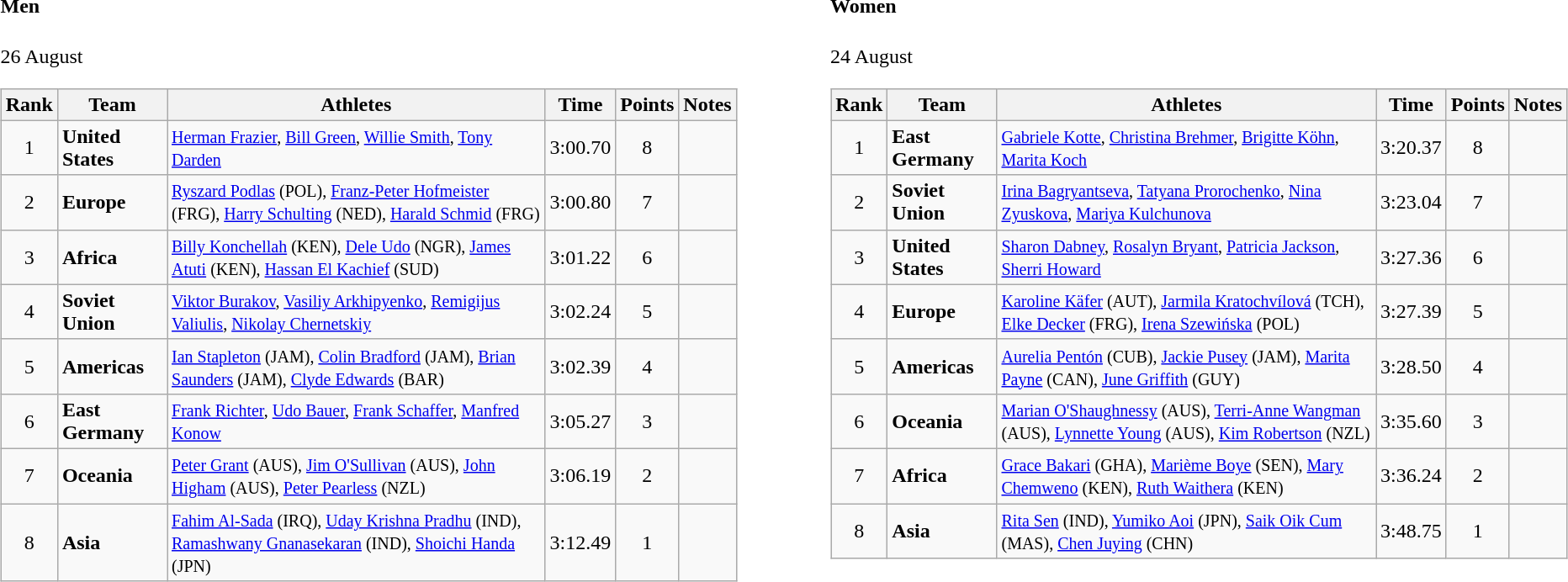<table>
<tr>
<td valign="top"><br><h4>Men</h4>26 August<table class="wikitable" style="text-align:center">
<tr>
<th>Rank</th>
<th>Team</th>
<th>Athletes</th>
<th>Time</th>
<th>Points</th>
<th>Notes</th>
</tr>
<tr>
<td>1</td>
<td align=left><strong>United States</strong></td>
<td align="left"><small><a href='#'>Herman Frazier</a>, <a href='#'>Bill Green</a>, <a href='#'>Willie Smith</a>, <a href='#'>Tony Darden</a> </small></td>
<td>3:00.70</td>
<td>8</td>
<td></td>
</tr>
<tr>
<td>2</td>
<td align=left><strong>Europe</strong></td>
<td align="left"><small><a href='#'>Ryszard Podlas</a> (POL), <a href='#'>Franz-Peter Hofmeister</a> (FRG), <a href='#'>Harry Schulting</a> (NED), <a href='#'>Harald Schmid</a> (FRG) </small></td>
<td>3:00.80</td>
<td>7</td>
<td></td>
</tr>
<tr>
<td>3</td>
<td align=left><strong>Africa</strong></td>
<td align="left"><small><a href='#'>Billy Konchellah</a> (KEN), <a href='#'>Dele Udo</a> (NGR), <a href='#'>James Atuti</a> (KEN), <a href='#'>Hassan El Kachief</a> (SUD) </small></td>
<td>3:01.22</td>
<td>6</td>
<td></td>
</tr>
<tr>
<td>4</td>
<td align=left><strong>Soviet Union</strong></td>
<td align="left"><small><a href='#'>Viktor Burakov</a>, <a href='#'>Vasiliy Arkhipyenko</a>, <a href='#'>Remigijus Valiulis</a>, <a href='#'>Nikolay Chernetskiy</a> </small></td>
<td>3:02.24</td>
<td>5</td>
<td></td>
</tr>
<tr>
<td>5</td>
<td align=left><strong>Americas</strong></td>
<td align="left"><small><a href='#'>Ian Stapleton</a> (JAM), <a href='#'>Colin Bradford</a> (JAM), <a href='#'>Brian Saunders</a> (JAM), <a href='#'>Clyde Edwards</a> (BAR) </small></td>
<td>3:02.39</td>
<td>4</td>
<td></td>
</tr>
<tr>
<td>6</td>
<td align=left><strong>East Germany</strong></td>
<td align="left"><small><a href='#'>Frank Richter</a>, <a href='#'>Udo Bauer</a>, <a href='#'>Frank Schaffer</a>, <a href='#'>Manfred Konow</a> </small></td>
<td>3:05.27</td>
<td>3</td>
<td></td>
</tr>
<tr>
<td>7</td>
<td align=left><strong>Oceania</strong></td>
<td align="left"><small><a href='#'>Peter Grant</a> (AUS), <a href='#'>Jim O'Sullivan</a> (AUS), <a href='#'>John Higham</a> (AUS), <a href='#'>Peter Pearless</a> (NZL) </small></td>
<td>3:06.19</td>
<td>2</td>
<td></td>
</tr>
<tr>
<td>8</td>
<td align=left><strong>Asia</strong></td>
<td align="left"><small><a href='#'>Fahim Al-Sada</a> (IRQ), <a href='#'>Uday Krishna Pradhu</a> (IND), <a href='#'>Ramashwany Gnanasekaran</a> (IND), <a href='#'>Shoichi Handa</a> (JPN) </small></td>
<td>3:12.49</td>
<td>1</td>
<td></td>
</tr>
</table>
</td>
<td width="50"> </td>
<td valign="top"><br><h4>Women</h4>24 August<table class="wikitable" style="text-align:center">
<tr>
<th>Rank</th>
<th>Team</th>
<th>Athletes</th>
<th>Time</th>
<th>Points</th>
<th>Notes</th>
</tr>
<tr>
<td>1</td>
<td align=left><strong>East Germany</strong></td>
<td align="left"><small><a href='#'>Gabriele Kotte</a>, <a href='#'>Christina Brehmer</a>, <a href='#'>Brigitte Köhn</a>, <a href='#'>Marita Koch</a> </small></td>
<td>3:20.37</td>
<td>8</td>
<td></td>
</tr>
<tr>
<td>2</td>
<td align=left><strong>Soviet Union</strong></td>
<td align="left"><small><a href='#'>Irina Bagryantseva</a>, <a href='#'>Tatyana Prorochenko</a>, <a href='#'>Nina Zyuskova</a>, <a href='#'>Mariya Kulchunova</a> </small></td>
<td>3:23.04</td>
<td>7</td>
<td></td>
</tr>
<tr>
<td>3</td>
<td align=left><strong>United States</strong></td>
<td align="left"><small><a href='#'>Sharon Dabney</a>, <a href='#'>Rosalyn Bryant</a>, <a href='#'>Patricia Jackson</a>, <a href='#'>Sherri Howard</a> </small></td>
<td>3:27.36</td>
<td>6</td>
<td></td>
</tr>
<tr>
<td>4</td>
<td align=left><strong>Europe</strong></td>
<td align="left"><small><a href='#'>Karoline Käfer</a> (AUT), <a href='#'>Jarmila Kratochvílová</a> (TCH), <a href='#'>Elke Decker</a> (FRG), <a href='#'>Irena Szewińska</a> (POL) </small></td>
<td>3:27.39</td>
<td>5</td>
<td></td>
</tr>
<tr>
<td>5</td>
<td align=left><strong>Americas</strong></td>
<td align="left"><small><a href='#'>Aurelia Pentón</a> (CUB), <a href='#'>Jackie Pusey</a> (JAM), <a href='#'>Marita Payne</a> (CAN), <a href='#'>June Griffith</a> (GUY) </small></td>
<td>3:28.50</td>
<td>4</td>
<td></td>
</tr>
<tr>
<td>6</td>
<td align=left><strong>Oceania</strong></td>
<td align="left"><small><a href='#'>Marian O'Shaughnessy</a> (AUS), <a href='#'>Terri-Anne Wangman</a> (AUS), <a href='#'>Lynnette Young</a> (AUS), <a href='#'>Kim Robertson</a> (NZL) </small></td>
<td>3:35.60</td>
<td>3</td>
<td></td>
</tr>
<tr>
<td>7</td>
<td align=left><strong>Africa</strong></td>
<td align="left"><small><a href='#'>Grace Bakari</a> (GHA), <a href='#'>Marième Boye</a> (SEN), <a href='#'>Mary Chemweno</a> (KEN), <a href='#'>Ruth Waithera</a> (KEN) </small></td>
<td>3:36.24</td>
<td>2</td>
<td></td>
</tr>
<tr>
<td>8</td>
<td align=left><strong>Asia</strong></td>
<td align="left"><small><a href='#'>Rita Sen</a> (IND), <a href='#'>Yumiko Aoi</a> (JPN), <a href='#'>Saik Oik Cum</a> (MAS), <a href='#'>Chen Juying</a> (CHN) </small></td>
<td>3:48.75</td>
<td>1</td>
<td></td>
</tr>
</table>
</td>
</tr>
</table>
